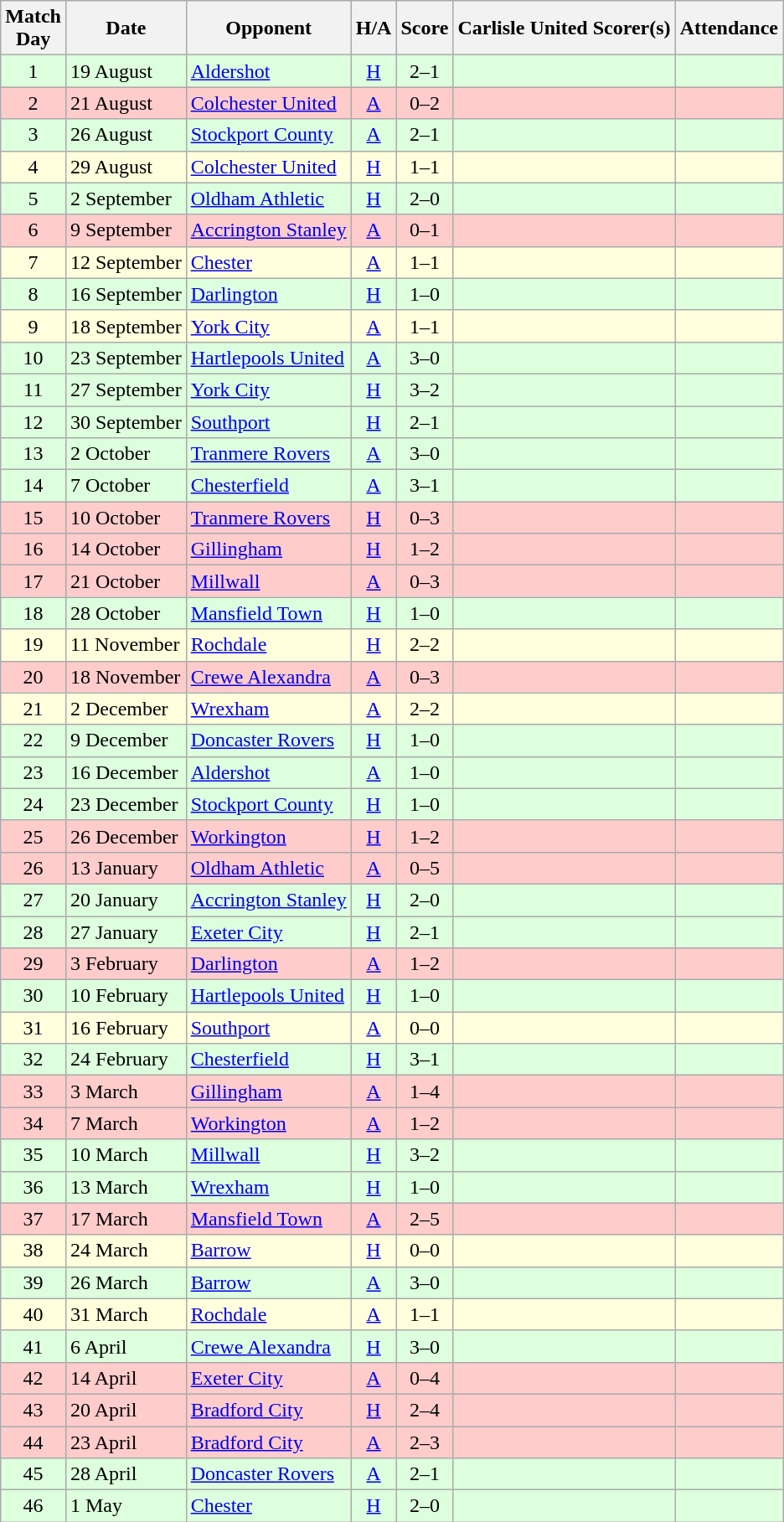<table class="wikitable" style="text-align:center">
<tr>
<th>Match<br> Day</th>
<th>Date</th>
<th>Opponent</th>
<th>H/A</th>
<th>Score</th>
<th>Carlisle United Scorer(s)</th>
<th>Attendance</th>
</tr>
<tr bgcolor=#ddffdd>
<td>1</td>
<td align=left>19 August</td>
<td align=left><a href='#'>Aldershot</a></td>
<td><a href='#'>H</a></td>
<td>2–1</td>
<td align=left></td>
<td></td>
</tr>
<tr bgcolor=#FFCCCC>
<td>2</td>
<td align=left>21 August</td>
<td align=left><a href='#'>Colchester United</a></td>
<td><a href='#'>A</a></td>
<td>0–2</td>
<td align=left></td>
<td></td>
</tr>
<tr bgcolor=#ddffdd>
<td>3</td>
<td align=left>26 August</td>
<td align=left><a href='#'>Stockport County</a></td>
<td><a href='#'>A</a></td>
<td>2–1</td>
<td align=left></td>
<td></td>
</tr>
<tr bgcolor=#ffffdd>
<td>4</td>
<td align=left>29 August</td>
<td align=left><a href='#'>Colchester United</a></td>
<td><a href='#'>H</a></td>
<td>1–1</td>
<td align=left></td>
<td></td>
</tr>
<tr bgcolor=#ddffdd>
<td>5</td>
<td align=left>2 September</td>
<td align=left><a href='#'>Oldham Athletic</a></td>
<td><a href='#'>H</a></td>
<td>2–0</td>
<td align=left></td>
<td></td>
</tr>
<tr bgcolor=#FFCCCC>
<td>6</td>
<td align=left>9 September</td>
<td align=left><a href='#'>Accrington Stanley</a></td>
<td><a href='#'>A</a></td>
<td>0–1</td>
<td align=left></td>
<td></td>
</tr>
<tr bgcolor=#ffffdd>
<td>7</td>
<td align=left>12 September</td>
<td align=left><a href='#'>Chester</a></td>
<td><a href='#'>A</a></td>
<td>1–1</td>
<td align=left></td>
<td></td>
</tr>
<tr bgcolor=#ddffdd>
<td>8</td>
<td align=left>16 September</td>
<td align=left><a href='#'>Darlington</a></td>
<td><a href='#'>H</a></td>
<td>1–0</td>
<td align=left></td>
<td></td>
</tr>
<tr bgcolor=#ffffdd>
<td>9</td>
<td align=left>18 September</td>
<td align=left><a href='#'>York City</a></td>
<td><a href='#'>A</a></td>
<td>1–1</td>
<td align=left></td>
<td></td>
</tr>
<tr bgcolor=#ddffdd>
<td>10</td>
<td align=left>23 September</td>
<td align=left><a href='#'>Hartlepools United</a></td>
<td><a href='#'>A</a></td>
<td>3–0</td>
<td align=left></td>
<td></td>
</tr>
<tr bgcolor=#ddffdd>
<td>11</td>
<td align=left>27 September</td>
<td align=left><a href='#'>York City</a></td>
<td><a href='#'>H</a></td>
<td>3–2</td>
<td align=left></td>
<td></td>
</tr>
<tr bgcolor=#ddffdd>
<td>12</td>
<td align=left>30 September</td>
<td align=left><a href='#'>Southport</a></td>
<td><a href='#'>H</a></td>
<td>2–1</td>
<td align=left></td>
<td></td>
</tr>
<tr bgcolor=#ddffdd>
<td>13</td>
<td align=left>2 October</td>
<td align=left><a href='#'>Tranmere Rovers</a></td>
<td><a href='#'>A</a></td>
<td>3–0</td>
<td align=left></td>
<td></td>
</tr>
<tr bgcolor=#ddffdd>
<td>14</td>
<td align=left>7 October</td>
<td align=left><a href='#'>Chesterfield</a></td>
<td><a href='#'>A</a></td>
<td>3–1</td>
<td align=left></td>
<td></td>
</tr>
<tr bgcolor=#FFCCCC>
<td>15</td>
<td align=left>10 October</td>
<td align=left><a href='#'>Tranmere Rovers</a></td>
<td><a href='#'>H</a></td>
<td>0–3</td>
<td align=left></td>
<td></td>
</tr>
<tr bgcolor=#FFCCCC>
<td>16</td>
<td align=left>14 October</td>
<td align=left><a href='#'>Gillingham</a></td>
<td><a href='#'>H</a></td>
<td>1–2</td>
<td align=left></td>
<td></td>
</tr>
<tr bgcolor=#FFCCCC>
<td>17</td>
<td align=left>21 October</td>
<td align=left><a href='#'>Millwall</a></td>
<td><a href='#'>A</a></td>
<td>0–3</td>
<td align=left></td>
<td></td>
</tr>
<tr bgcolor=#ddffdd>
<td>18</td>
<td align=left>28 October</td>
<td align=left><a href='#'>Mansfield Town</a></td>
<td><a href='#'>H</a></td>
<td>1–0</td>
<td align=left></td>
<td></td>
</tr>
<tr bgcolor=#ffffdd>
<td>19</td>
<td align=left>11 November</td>
<td align=left><a href='#'>Rochdale</a></td>
<td><a href='#'>H</a></td>
<td>2–2</td>
<td align=left></td>
<td></td>
</tr>
<tr bgcolor=#FFCCCC>
<td>20</td>
<td align=left>18 November</td>
<td align=left><a href='#'>Crewe Alexandra</a></td>
<td><a href='#'>A</a></td>
<td>0–3</td>
<td align=left></td>
<td></td>
</tr>
<tr bgcolor=#ffffdd>
<td>21</td>
<td align=left>2 December</td>
<td align=left><a href='#'>Wrexham</a></td>
<td><a href='#'>A</a></td>
<td>2–2</td>
<td align=left></td>
<td></td>
</tr>
<tr bgcolor=#ddffdd>
<td>22</td>
<td align=left>9 December</td>
<td align=left><a href='#'>Doncaster Rovers</a></td>
<td><a href='#'>H</a></td>
<td>1–0</td>
<td align=left></td>
<td></td>
</tr>
<tr bgcolor=#ddffdd>
<td>23</td>
<td align=left>16 December</td>
<td align=left><a href='#'>Aldershot</a></td>
<td><a href='#'>A</a></td>
<td>1–0</td>
<td align=left></td>
<td></td>
</tr>
<tr bgcolor=#ddffdd>
<td>24</td>
<td align=left>23 December</td>
<td align=left><a href='#'>Stockport County</a></td>
<td><a href='#'>H</a></td>
<td>1–0</td>
<td align=left></td>
<td></td>
</tr>
<tr bgcolor=#FFCCCC>
<td>25</td>
<td align=left>26 December</td>
<td align=left><a href='#'>Workington</a></td>
<td><a href='#'>H</a></td>
<td>1–2</td>
<td align=left></td>
<td></td>
</tr>
<tr bgcolor=#FFCCCC>
<td>26</td>
<td align=left>13 January</td>
<td align=left><a href='#'>Oldham Athletic</a></td>
<td><a href='#'>A</a></td>
<td>0–5</td>
<td align=left></td>
<td></td>
</tr>
<tr bgcolor=#ddffdd>
<td>27</td>
<td align=left>20 January</td>
<td align=left><a href='#'>Accrington Stanley</a></td>
<td><a href='#'>H</a></td>
<td>2–0</td>
<td align=left></td>
<td></td>
</tr>
<tr bgcolor=#ddffdd>
<td>28</td>
<td align=left>27 January</td>
<td align=left><a href='#'>Exeter City</a></td>
<td><a href='#'>H</a></td>
<td>2–1</td>
<td align=left></td>
<td></td>
</tr>
<tr bgcolor=#FFCCCC>
<td>29</td>
<td align=left>3 February</td>
<td align=left><a href='#'>Darlington</a></td>
<td><a href='#'>A</a></td>
<td>1–2</td>
<td align=left></td>
<td></td>
</tr>
<tr bgcolor=#ddffdd>
<td>30</td>
<td align=left>10 February</td>
<td align=left><a href='#'>Hartlepools United</a></td>
<td><a href='#'>H</a></td>
<td>1–0</td>
<td align=left></td>
<td></td>
</tr>
<tr bgcolor=#ffffdd>
<td>31</td>
<td align=left>16 February</td>
<td align=left><a href='#'>Southport</a></td>
<td><a href='#'>A</a></td>
<td>0–0</td>
<td align=left></td>
<td></td>
</tr>
<tr bgcolor=#ddffdd>
<td>32</td>
<td align=left>24 February</td>
<td align=left><a href='#'>Chesterfield</a></td>
<td><a href='#'>H</a></td>
<td>3–1</td>
<td align=left></td>
<td></td>
</tr>
<tr bgcolor=#FFCCCC>
<td>33</td>
<td align=left>3 March</td>
<td align=left><a href='#'>Gillingham</a></td>
<td><a href='#'>A</a></td>
<td>1–4</td>
<td align=left></td>
<td></td>
</tr>
<tr bgcolor=#FFCCCC>
<td>34</td>
<td align=left>7 March</td>
<td align=left><a href='#'>Workington</a></td>
<td><a href='#'>A</a></td>
<td>1–2</td>
<td align=left></td>
<td></td>
</tr>
<tr bgcolor=#ddffdd>
<td>35</td>
<td align=left>10 March</td>
<td align=left><a href='#'>Millwall</a></td>
<td><a href='#'>H</a></td>
<td>3–2</td>
<td align=left></td>
<td></td>
</tr>
<tr bgcolor=#ddffdd>
<td>36</td>
<td align=left>13 March</td>
<td align=left><a href='#'>Wrexham</a></td>
<td><a href='#'>H</a></td>
<td>1–0</td>
<td align=left></td>
<td></td>
</tr>
<tr bgcolor=#FFCCCC>
<td>37</td>
<td align=left>17 March</td>
<td align=left><a href='#'>Mansfield Town</a></td>
<td><a href='#'>A</a></td>
<td>2–5</td>
<td align=left></td>
<td></td>
</tr>
<tr bgcolor=#ffffdd>
<td>38</td>
<td align=left>24 March</td>
<td align=left><a href='#'>Barrow</a></td>
<td><a href='#'>H</a></td>
<td>0–0</td>
<td align=left></td>
<td></td>
</tr>
<tr bgcolor=#ddffdd>
<td>39</td>
<td align=left>26 March</td>
<td align=left><a href='#'>Barrow</a></td>
<td><a href='#'>A</a></td>
<td>3–0</td>
<td align=left></td>
<td></td>
</tr>
<tr bgcolor=#ffffdd>
<td>40</td>
<td align=left>31 March</td>
<td align=left><a href='#'>Rochdale</a></td>
<td><a href='#'>A</a></td>
<td>1–1</td>
<td align=left></td>
<td></td>
</tr>
<tr bgcolor=#ddffdd>
<td>41</td>
<td align=left>6 April</td>
<td align=left><a href='#'>Crewe Alexandra</a></td>
<td><a href='#'>H</a></td>
<td>3–0</td>
<td align=left></td>
<td></td>
</tr>
<tr bgcolor=#FFCCCC>
<td>42</td>
<td align=left>14 April</td>
<td align=left><a href='#'>Exeter City</a></td>
<td><a href='#'>A</a></td>
<td>0–4</td>
<td align=left></td>
<td></td>
</tr>
<tr bgcolor=#FFCCCC>
<td>43</td>
<td align=left>20 April</td>
<td align=left><a href='#'>Bradford City</a></td>
<td><a href='#'>H</a></td>
<td>2–4</td>
<td align=left></td>
<td></td>
</tr>
<tr bgcolor=#FFCCCC>
<td>44</td>
<td align=left>23 April</td>
<td align=left><a href='#'>Bradford City</a></td>
<td><a href='#'>A</a></td>
<td>2–3</td>
<td align=left></td>
<td></td>
</tr>
<tr bgcolor=#ddffdd>
<td>45</td>
<td align=left>28 April</td>
<td align=left><a href='#'>Doncaster Rovers</a></td>
<td><a href='#'>A</a></td>
<td>2–1</td>
<td align=left></td>
<td></td>
</tr>
<tr bgcolor=#ddffdd>
<td>46</td>
<td align=left>1 May</td>
<td align=left><a href='#'>Chester</a></td>
<td><a href='#'>H</a></td>
<td>2–0</td>
<td align=left></td>
<td></td>
</tr>
</table>
